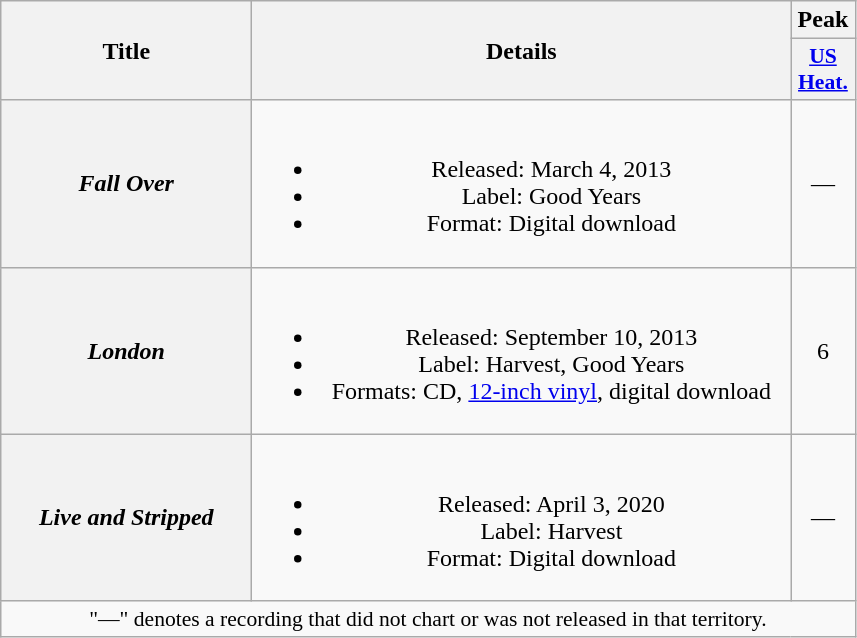<table class="wikitable plainrowheaders" style="text-align:center">
<tr>
<th scope="col" rowspan="2" style="width:10em;">Title</th>
<th scope="col" rowspan="2" style="width:22em;">Details</th>
<th scope="col">Peak</th>
</tr>
<tr>
<th scope="col" style="width:2.5em;font-size:90%;"><a href='#'>US<br>Heat.</a><br></th>
</tr>
<tr>
<th scope="row"><em>Fall Over</em></th>
<td><br><ul><li>Released: March 4, 2013</li><li>Label: Good Years</li><li>Format: Digital download</li></ul></td>
<td>—</td>
</tr>
<tr>
<th scope="row"><em>London</em></th>
<td><br><ul><li>Released: September 10, 2013</li><li>Label: Harvest, Good Years</li><li>Formats: CD, <a href='#'>12-inch vinyl</a>, digital download</li></ul></td>
<td>6</td>
</tr>
<tr>
<th scope="row"><em>Live and Stripped</em></th>
<td><br><ul><li>Released: April 3, 2020</li><li>Label: Harvest</li><li>Format: Digital download</li></ul></td>
<td>—</td>
</tr>
<tr>
<td colspan="3" style="font-size:90%">"—" denotes a recording that did not chart or was not released in that territory.</td>
</tr>
</table>
